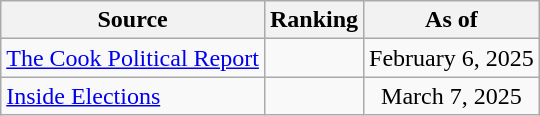<table class="wikitable" style="text-align:center">
<tr>
<th>Source</th>
<th>Ranking</th>
<th>As of</th>
</tr>
<tr>
<td align=left><a href='#'>The Cook Political Report</a></td>
<td></td>
<td>February 6, 2025</td>
</tr>
<tr>
<td align=left><a href='#'>Inside Elections</a></td>
<td></td>
<td>March 7, 2025</td>
</tr>
</table>
